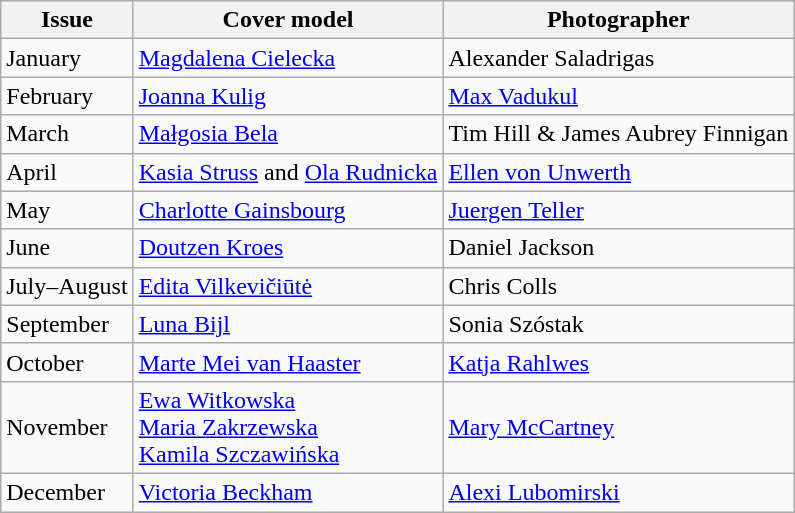<table class="sortable wikitable">
<tr>
<th>Issue</th>
<th>Cover model</th>
<th>Photographer</th>
</tr>
<tr>
<td>January</td>
<td><a href='#'>Magdalena Cielecka</a></td>
<td>Alexander Saladrigas</td>
</tr>
<tr>
<td>February</td>
<td><a href='#'>Joanna Kulig</a></td>
<td><a href='#'>Max Vadukul</a></td>
</tr>
<tr>
<td>March</td>
<td><a href='#'>Małgosia Bela</a></td>
<td>Tim Hill & James Aubrey Finnigan</td>
</tr>
<tr>
<td>April</td>
<td><a href='#'>Kasia Struss</a> and <a href='#'>Ola Rudnicka</a></td>
<td><a href='#'>Ellen von Unwerth</a></td>
</tr>
<tr>
<td>May</td>
<td><a href='#'>Charlotte Gainsbourg</a></td>
<td><a href='#'>Juergen Teller</a></td>
</tr>
<tr>
<td>June</td>
<td><a href='#'>Doutzen Kroes</a></td>
<td>Daniel Jackson</td>
</tr>
<tr>
<td>July–August</td>
<td><a href='#'>Edita Vilkevičiūtė</a></td>
<td>Chris Colls</td>
</tr>
<tr>
<td>September</td>
<td><a href='#'>Luna Bijl</a></td>
<td>Sonia Szóstak</td>
</tr>
<tr>
<td>October</td>
<td><a href='#'>Marte Mei van Haaster</a></td>
<td><a href='#'>Katja Rahlwes</a></td>
</tr>
<tr>
<td>November</td>
<td><a href='#'>Ewa Witkowska</a><br><a href='#'>Maria Zakrzewska</a><br><a href='#'>Kamila Szczawińska</a></td>
<td><a href='#'>Mary McCartney</a></td>
</tr>
<tr>
<td>December</td>
<td><a href='#'>Victoria Beckham</a></td>
<td><a href='#'>Alexi Lubomirski</a></td>
</tr>
</table>
